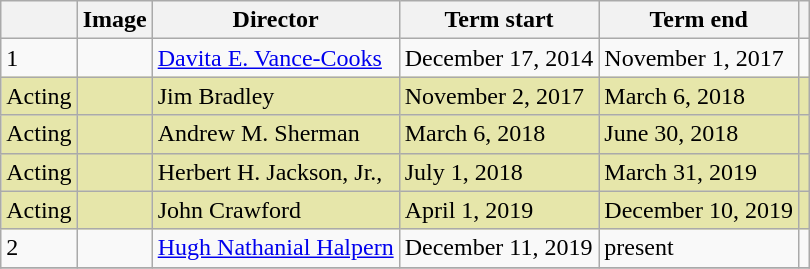<table class="wikitable">
<tr>
<th></th>
<th>Image</th>
<th>Director</th>
<th>Term start</th>
<th>Term end</th>
<th></th>
</tr>
<tr>
<td>1</td>
<td></td>
<td><a href='#'>Davita E. Vance-Cooks</a></td>
<td>December 17, 2014</td>
<td>November 1, 2017</td>
<td></td>
</tr>
<tr bgcolor="#e6e6aa">
<td>Acting</td>
<td></td>
<td>Jim Bradley</td>
<td>November 2, 2017</td>
<td>March 6, 2018</td>
<td></td>
</tr>
<tr bgcolor="#e6e6aa">
<td>Acting</td>
<td></td>
<td>Andrew M. Sherman</td>
<td>March 6, 2018</td>
<td>June 30, 2018</td>
<td></td>
</tr>
<tr bgcolor="#e6e6aa">
<td>Acting</td>
<td></td>
<td>Herbert H. Jackson, Jr.,</td>
<td>July 1, 2018</td>
<td>March 31, 2019</td>
<td></td>
</tr>
<tr bgcolor="#e6e6aa">
<td>Acting</td>
<td></td>
<td>John Crawford</td>
<td>April 1, 2019</td>
<td>December 10, 2019</td>
<td></td>
</tr>
<tr>
<td>2</td>
<td></td>
<td><a href='#'>Hugh Nathanial Halpern</a></td>
<td>December 11, 2019</td>
<td>present</td>
<td></td>
</tr>
<tr>
</tr>
</table>
